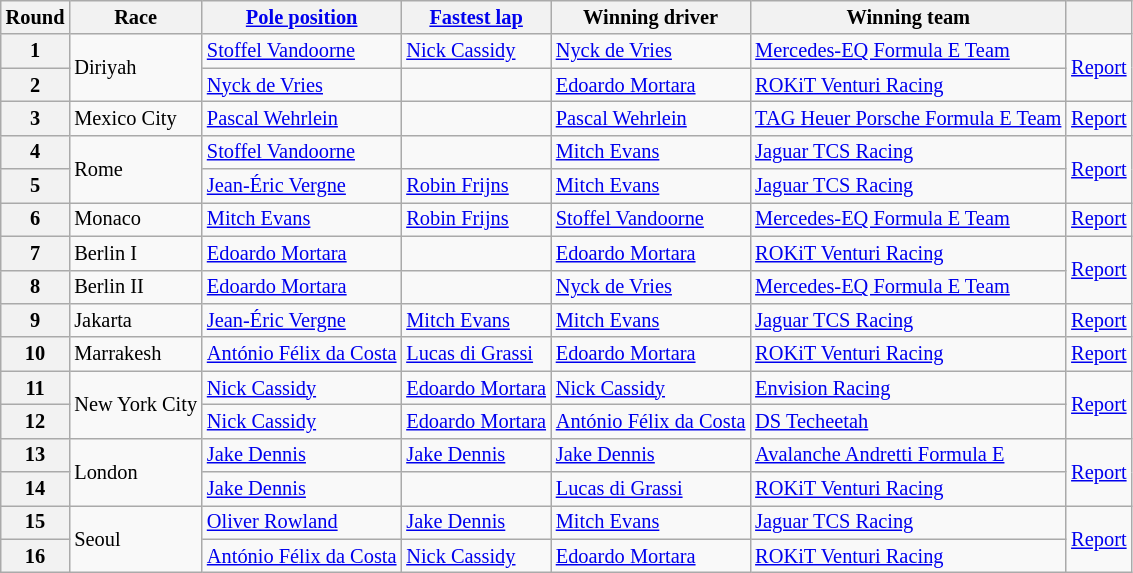<table class="wikitable" style="font-size: 85%">
<tr>
<th>Round</th>
<th>Race</th>
<th scope="col"><a href='#'>Pole position</a></th>
<th scope="col"><a href='#'>Fastest lap</a></th>
<th scope="col">Winning driver</th>
<th scope="col">Winning team</th>
<th></th>
</tr>
<tr>
<th scope="row">1</th>
<td rowspan="2"> Diriyah</td>
<td> <a href='#'>Stoffel Vandoorne</a></td>
<td nowrap=""> <a href='#'>Nick Cassidy</a></td>
<td> <a href='#'>Nyck de Vries</a></td>
<td nowrap=""> <a href='#'>Mercedes-EQ Formula E Team</a></td>
<td rowspan="2"><a href='#'>Report</a></td>
</tr>
<tr>
<th scope="row">2</th>
<td> <a href='#'>Nyck de Vries</a></td>
<td nowrap=""> </td>
<td> <a href='#'>Edoardo Mortara</a></td>
<td nowrap=""> <a href='#'>ROKiT Venturi Racing</a></td>
</tr>
<tr>
<th>3</th>
<td> Mexico City</td>
<td> <a href='#'>Pascal Wehrlein</a></td>
<td nowrap> </td>
<td> <a href='#'>Pascal Wehrlein</a></td>
<td nowrap=""> <a href='#'>TAG Heuer Porsche Formula E Team</a></td>
<td><a href='#'>Report</a></td>
</tr>
<tr>
<th scope="row">4</th>
<td rowspan="2"> Rome</td>
<td> <a href='#'>Stoffel Vandoorne</a></td>
<td nowrap> </td>
<td> <a href='#'>Mitch Evans</a></td>
<td> <a href='#'>Jaguar TCS Racing</a></td>
<td rowspan="2"><a href='#'>Report</a></td>
</tr>
<tr>
<th scope="row">5</th>
<td> <a href='#'>Jean-Éric Vergne</a></td>
<td> <a href='#'>Robin Frijns</a></td>
<td nowrap=""> <a href='#'>Mitch Evans</a></td>
<td> <a href='#'>Jaguar TCS Racing</a></td>
</tr>
<tr>
<th>6</th>
<td> Monaco</td>
<td> <a href='#'>Mitch Evans</a></td>
<td> <a href='#'>Robin Frijns</a></td>
<td nowrap> <a href='#'>Stoffel Vandoorne</a></td>
<td nowrap=""> <a href='#'>Mercedes-EQ Formula E Team</a></td>
<td><a href='#'>Report</a></td>
</tr>
<tr>
<th>7</th>
<td> Berlin I</td>
<td> <a href='#'>Edoardo Mortara</a></td>
<td nowrap> </td>
<td> <a href='#'>Edoardo Mortara</a></td>
<td> <a href='#'>ROKiT Venturi Racing</a></td>
<td rowspan="2"><a href='#'>Report</a></td>
</tr>
<tr>
<th>8</th>
<td> Berlin II</td>
<td> <a href='#'>Edoardo Mortara</a></td>
<td> </td>
<td> <a href='#'>Nyck de Vries</a></td>
<td> <a href='#'>Mercedes-EQ Formula E Team</a></td>
</tr>
<tr>
<th>9</th>
<td> Jakarta</td>
<td> <a href='#'>Jean-Éric Vergne</a></td>
<td> <a href='#'>Mitch Evans</a></td>
<td> <a href='#'>Mitch Evans</a></td>
<td> <a href='#'>Jaguar TCS Racing</a></td>
<td><a href='#'>Report</a></td>
</tr>
<tr>
<th>10</th>
<td> Marrakesh</td>
<td nowrap> <a href='#'>António Félix da Costa</a></td>
<td> <a href='#'>Lucas di Grassi</a></td>
<td> <a href='#'>Edoardo Mortara</a></td>
<td> <a href='#'>ROKiT Venturi Racing</a></td>
<td><a href='#'>Report</a></td>
</tr>
<tr>
<th scope="row">11</th>
<td rowspan="2" nowrap=""> New York City</td>
<td> <a href='#'>Nick Cassidy</a></td>
<td> <a href='#'>Edoardo Mortara</a></td>
<td> <a href='#'>Nick Cassidy</a></td>
<td> <a href='#'>Envision Racing</a></td>
<td rowspan="2"><a href='#'>Report</a></td>
</tr>
<tr>
<th scope="row">12</th>
<td> <a href='#'>Nick Cassidy</a></td>
<td> <a href='#'>Edoardo Mortara</a></td>
<td nowrap> <a href='#'>António Félix da Costa</a></td>
<td> <a href='#'>DS Techeetah</a></td>
</tr>
<tr>
<th scope="row">13</th>
<td rowspan="2"> London</td>
<td> <a href='#'>Jake Dennis</a></td>
<td> <a href='#'>Jake Dennis</a></td>
<td> <a href='#'>Jake Dennis</a></td>
<td> <a href='#'>Avalanche Andretti Formula E</a></td>
<td rowspan="2"><a href='#'>Report</a></td>
</tr>
<tr>
<th scope="row">14</th>
<td> <a href='#'>Jake Dennis</a></td>
<td> </td>
<td> <a href='#'>Lucas di Grassi</a></td>
<td> <a href='#'>ROKiT Venturi Racing</a></td>
</tr>
<tr>
<th scope="row">15</th>
<td rowspan="2"> Seoul</td>
<td> <a href='#'>Oliver Rowland</a></td>
<td> <a href='#'>Jake Dennis</a></td>
<td> <a href='#'>Mitch Evans</a></td>
<td> <a href='#'>Jaguar TCS Racing</a></td>
<td rowspan="2"><a href='#'>Report</a></td>
</tr>
<tr>
<th scope="row">16</th>
<td nowrap> <a href='#'>António Félix da Costa</a></td>
<td> <a href='#'>Nick Cassidy</a></td>
<td> <a href='#'>Edoardo Mortara</a></td>
<td> <a href='#'>ROKiT Venturi Racing</a></td>
</tr>
</table>
